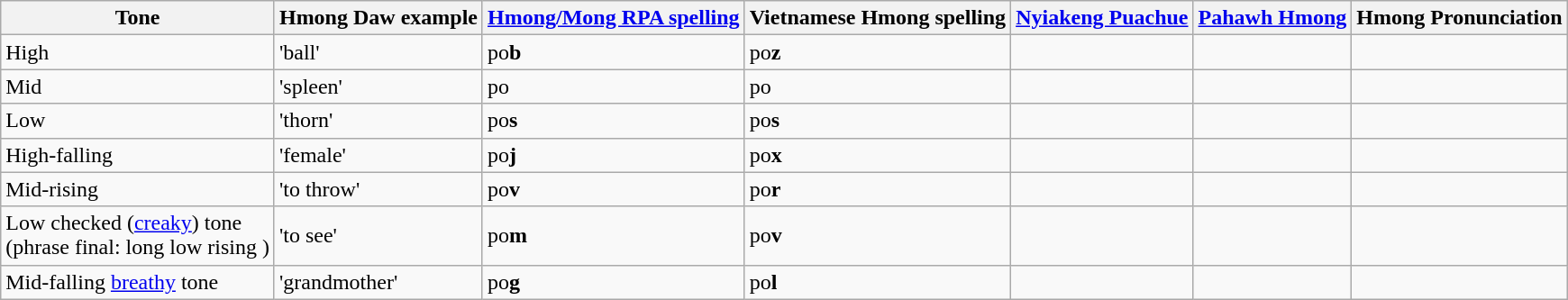<table class="wikitable">
<tr>
<th>Tone</th>
<th>Hmong Daw example</th>
<th><a href='#'>Hmong/Mong RPA spelling</a></th>
<th>Vietnamese Hmong spelling</th>
<th><a href='#'>Nyiakeng Puachue</a></th>
<th><a href='#'>Pahawh Hmong</a></th>
<th>Hmong Pronunciation</th>
</tr>
<tr>
<td>High </td>
<td> 'ball'</td>
<td>po<strong>b</strong></td>
<td>po<strong>z</strong></td>
<td></td>
<td></td>
<td></td>
</tr>
<tr>
<td>Mid </td>
<td> 'spleen'</td>
<td>po</td>
<td>po</td>
<td></td>
<td></td>
<td></td>
</tr>
<tr>
<td>Low </td>
<td> 'thorn'</td>
<td>po<strong>s</strong></td>
<td>po<strong>s</strong></td>
<td></td>
<td></td>
<td></td>
</tr>
<tr>
<td>High-falling </td>
<td> 'female'</td>
<td>po<strong>j</strong></td>
<td>po<strong>x</strong></td>
<td></td>
<td></td>
<td></td>
</tr>
<tr>
<td>Mid-rising </td>
<td> 'to throw'</td>
<td>po<strong>v</strong></td>
<td>po<strong>r</strong></td>
<td></td>
<td></td>
<td></td>
</tr>
<tr>
<td>Low checked (<a href='#'>creaky</a>) tone  <br>(phrase final: long low rising )</td>
<td> 'to see'</td>
<td>po<strong>m</strong></td>
<td>po<strong>v</strong></td>
<td></td>
<td></td>
<td></td>
</tr>
<tr>
<td>Mid-falling <a href='#'>breathy</a> tone  </td>
<td> 'grandmother'</td>
<td>po<strong>g</strong></td>
<td>po<strong>l</strong></td>
<td></td>
<td></td>
<td></td>
</tr>
</table>
